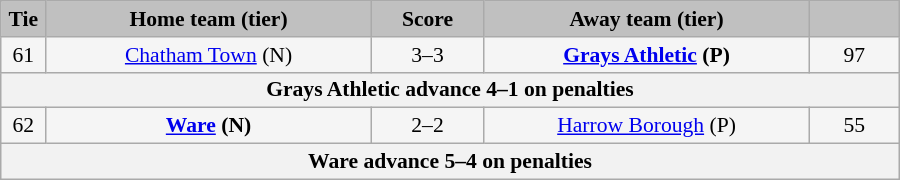<table class="wikitable" style="width: 600px; background:WhiteSmoke; text-align:center; font-size:90%">
<tr>
<td scope="col" style="width:  5.00%; background:silver;"><strong>Tie</strong></td>
<td scope="col" style="width: 36.25%; background:silver;"><strong>Home team (tier)</strong></td>
<td scope="col" style="width: 12.50%; background:silver;"><strong>Score</strong></td>
<td scope="col" style="width: 36.25%; background:silver;"><strong>Away team (tier)</strong></td>
<td scope="col" style="width: 10.00%; background:silver;"><strong></strong></td>
</tr>
<tr>
<td>61</td>
<td><a href='#'>Chatham Town</a> (N)</td>
<td>3–3</td>
<td><strong><a href='#'>Grays Athletic</a> (P)</strong></td>
<td>97</td>
</tr>
<tr>
<th colspan="5">Grays Athletic advance 4–1 on penalties</th>
</tr>
<tr>
<td>62</td>
<td><strong><a href='#'>Ware</a> (N)</strong></td>
<td>2–2</td>
<td><a href='#'>Harrow Borough</a> (P)</td>
<td>55</td>
</tr>
<tr>
<th colspan="5">Ware advance 5–4 on penalties</th>
</tr>
</table>
